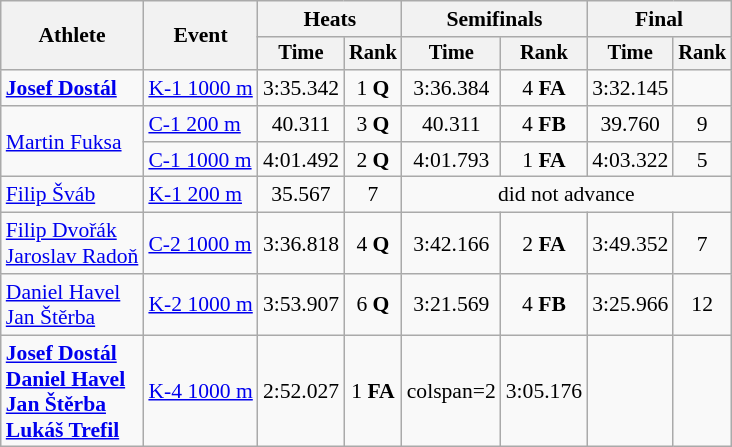<table class=wikitable style="font-size:90%">
<tr>
<th rowspan="2">Athlete</th>
<th rowspan="2">Event</th>
<th colspan=2>Heats</th>
<th colspan=2>Semifinals</th>
<th colspan=2>Final</th>
</tr>
<tr style="font-size:95%">
<th>Time</th>
<th>Rank</th>
<th>Time</th>
<th>Rank</th>
<th>Time</th>
<th>Rank</th>
</tr>
<tr align=center>
<td align=left><strong><a href='#'>Josef Dostál</a></strong></td>
<td align=left><a href='#'>K-1 1000 m</a></td>
<td>3:35.342</td>
<td>1 <strong>Q</strong></td>
<td>3:36.384</td>
<td>4 <strong>FA</strong></td>
<td>3:32.145</td>
<td></td>
</tr>
<tr align=center>
<td align=left rowspan=2><a href='#'>Martin Fuksa</a></td>
<td align=left><a href='#'>C-1 200 m</a></td>
<td>40.311</td>
<td>3 <strong>Q</strong></td>
<td>40.311</td>
<td>4 <strong>FB</strong></td>
<td>39.760</td>
<td>9</td>
</tr>
<tr align=center>
<td align=left><a href='#'>C-1 1000 m</a></td>
<td>4:01.492</td>
<td>2 <strong>Q</strong></td>
<td>4:01.793</td>
<td>1 <strong>FA</strong></td>
<td>4:03.322</td>
<td>5</td>
</tr>
<tr align=center>
<td align=left><a href='#'>Filip Šváb</a></td>
<td align=left><a href='#'>K-1 200 m</a></td>
<td>35.567</td>
<td>7</td>
<td colspan=4>did not advance</td>
</tr>
<tr align=center>
<td align=left><a href='#'>Filip Dvořák</a><br><a href='#'>Jaroslav Radoň</a></td>
<td align=left><a href='#'>C-2 1000 m</a></td>
<td>3:36.818</td>
<td>4 <strong>Q</strong></td>
<td>3:42.166</td>
<td>2 <strong>FA</strong></td>
<td>3:49.352</td>
<td>7</td>
</tr>
<tr align=center>
<td align=left><a href='#'>Daniel Havel</a><br><a href='#'>Jan Štěrba</a></td>
<td align=left><a href='#'>K-2 1000 m</a></td>
<td>3:53.907</td>
<td>6 <strong>Q</strong></td>
<td>3:21.569</td>
<td>4 <strong>FB</strong></td>
<td>3:25.966</td>
<td>12</td>
</tr>
<tr align=center>
<td align=left><strong><a href='#'>Josef Dostál</a></strong><br><strong><a href='#'>Daniel Havel</a></strong><br><strong><a href='#'>Jan Štěrba</a></strong><br><strong><a href='#'>Lukáš Trefil</a></strong></td>
<td align=left><a href='#'>K-4 1000 m</a></td>
<td>2:52.027</td>
<td>1 <strong>FA</strong></td>
<td>colspan=2 </td>
<td>3:05.176</td>
<td></td>
</tr>
</table>
